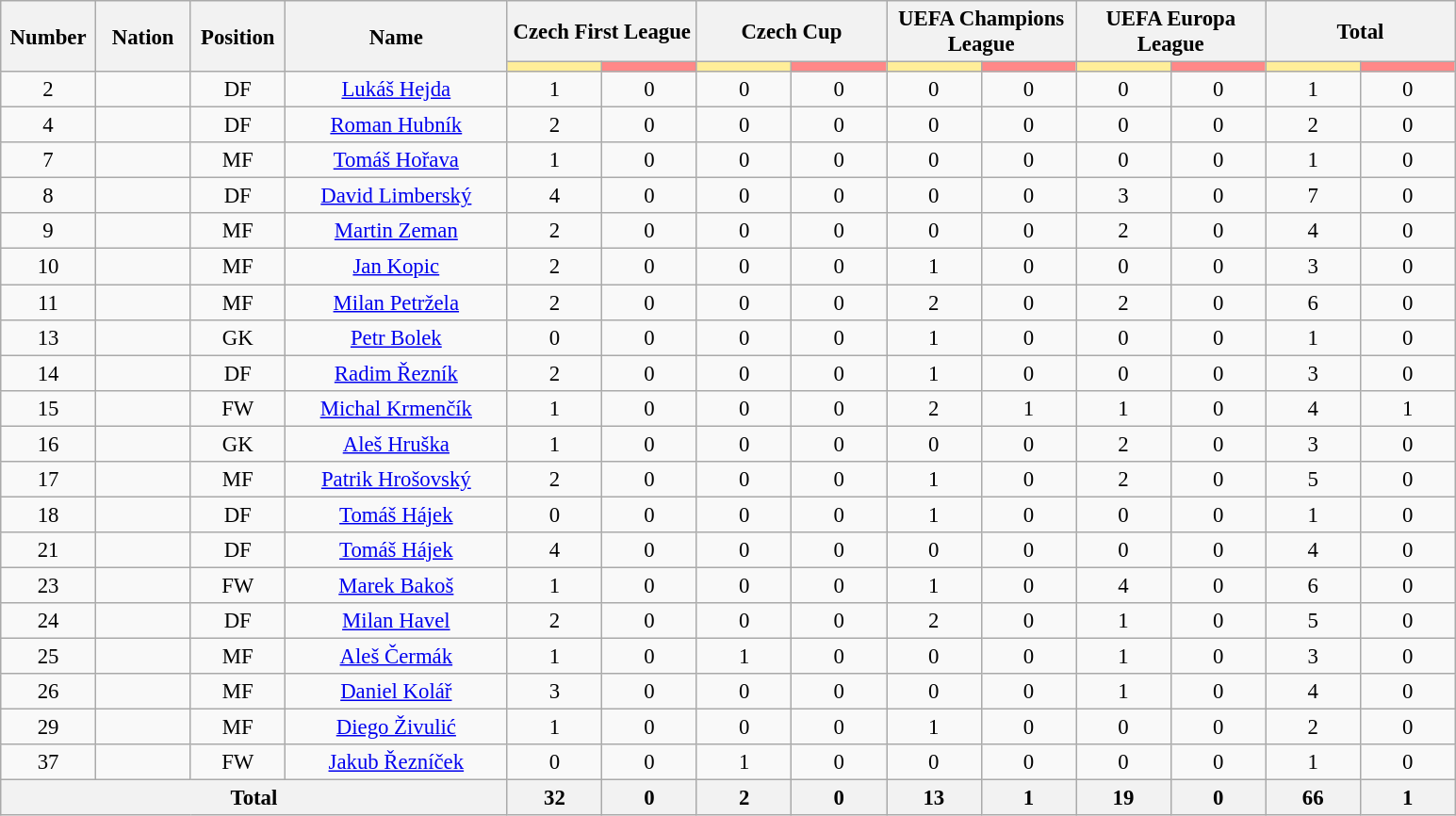<table class="wikitable" style="font-size: 95%; text-align: center;">
<tr>
<th rowspan=2 width=60>Number</th>
<th rowspan=2 width=60>Nation</th>
<th rowspan=2 width=60>Position</th>
<th rowspan=2 width=150>Name</th>
<th colspan=2>Czech First League</th>
<th colspan=2>Czech Cup</th>
<th colspan=2>UEFA Champions League</th>
<th colspan=2>UEFA Europa League</th>
<th colspan=2>Total</th>
</tr>
<tr>
<th style="width:60px; background:#fe9;"></th>
<th style="width:60px; background:#ff8888;"></th>
<th style="width:60px; background:#fe9;"></th>
<th style="width:60px; background:#ff8888;"></th>
<th style="width:60px; background:#fe9;"></th>
<th style="width:60px; background:#ff8888;"></th>
<th style="width:60px; background:#fe9;"></th>
<th style="width:60px; background:#ff8888;"></th>
<th style="width:60px; background:#fe9;"></th>
<th style="width:60px; background:#ff8888;"></th>
</tr>
<tr>
<td>2</td>
<td></td>
<td>DF</td>
<td><a href='#'>Lukáš Hejda</a></td>
<td>1</td>
<td>0</td>
<td>0</td>
<td>0</td>
<td>0</td>
<td>0</td>
<td>0</td>
<td>0</td>
<td>1</td>
<td>0</td>
</tr>
<tr>
<td>4</td>
<td></td>
<td>DF</td>
<td><a href='#'>Roman Hubník</a></td>
<td>2</td>
<td>0</td>
<td>0</td>
<td>0</td>
<td>0</td>
<td>0</td>
<td>0</td>
<td>0</td>
<td>2</td>
<td>0</td>
</tr>
<tr>
<td>7</td>
<td></td>
<td>MF</td>
<td><a href='#'>Tomáš Hořava</a></td>
<td>1</td>
<td>0</td>
<td>0</td>
<td>0</td>
<td>0</td>
<td>0</td>
<td>0</td>
<td>0</td>
<td>1</td>
<td>0</td>
</tr>
<tr>
<td>8</td>
<td></td>
<td>DF</td>
<td><a href='#'>David Limberský</a></td>
<td>4</td>
<td>0</td>
<td>0</td>
<td>0</td>
<td>0</td>
<td>0</td>
<td>3</td>
<td>0</td>
<td>7</td>
<td>0</td>
</tr>
<tr>
<td>9</td>
<td></td>
<td>MF</td>
<td><a href='#'>Martin Zeman</a></td>
<td>2</td>
<td>0</td>
<td>0</td>
<td>0</td>
<td>0</td>
<td>0</td>
<td>2</td>
<td>0</td>
<td>4</td>
<td>0</td>
</tr>
<tr>
<td>10</td>
<td></td>
<td>MF</td>
<td><a href='#'>Jan Kopic</a></td>
<td>2</td>
<td>0</td>
<td>0</td>
<td>0</td>
<td>1</td>
<td>0</td>
<td>0</td>
<td>0</td>
<td>3</td>
<td>0</td>
</tr>
<tr>
<td>11</td>
<td></td>
<td>MF</td>
<td><a href='#'>Milan Petržela</a></td>
<td>2</td>
<td>0</td>
<td>0</td>
<td>0</td>
<td>2</td>
<td>0</td>
<td>2</td>
<td>0</td>
<td>6</td>
<td>0</td>
</tr>
<tr>
<td>13</td>
<td></td>
<td>GK</td>
<td><a href='#'>Petr Bolek</a></td>
<td>0</td>
<td>0</td>
<td>0</td>
<td>0</td>
<td>1</td>
<td>0</td>
<td>0</td>
<td>0</td>
<td>1</td>
<td>0</td>
</tr>
<tr>
<td>14</td>
<td></td>
<td>DF</td>
<td><a href='#'>Radim Řezník</a></td>
<td>2</td>
<td>0</td>
<td>0</td>
<td>0</td>
<td>1</td>
<td>0</td>
<td>0</td>
<td>0</td>
<td>3</td>
<td>0</td>
</tr>
<tr>
<td>15</td>
<td></td>
<td>FW</td>
<td><a href='#'>Michal Krmenčík</a></td>
<td>1</td>
<td>0</td>
<td>0</td>
<td>0</td>
<td>2</td>
<td>1</td>
<td>1</td>
<td>0</td>
<td>4</td>
<td>1</td>
</tr>
<tr>
<td>16</td>
<td></td>
<td>GK</td>
<td><a href='#'>Aleš Hruška</a></td>
<td>1</td>
<td>0</td>
<td>0</td>
<td>0</td>
<td>0</td>
<td>0</td>
<td>2</td>
<td>0</td>
<td>3</td>
<td>0</td>
</tr>
<tr>
<td>17</td>
<td></td>
<td>MF</td>
<td><a href='#'>Patrik Hrošovský</a></td>
<td>2</td>
<td>0</td>
<td>0</td>
<td>0</td>
<td>1</td>
<td>0</td>
<td>2</td>
<td>0</td>
<td>5</td>
<td>0</td>
</tr>
<tr>
<td>18</td>
<td></td>
<td>DF</td>
<td><a href='#'>Tomáš Hájek</a></td>
<td>0</td>
<td>0</td>
<td>0</td>
<td>0</td>
<td>1</td>
<td>0</td>
<td>0</td>
<td>0</td>
<td>1</td>
<td>0</td>
</tr>
<tr>
<td>21</td>
<td></td>
<td>DF</td>
<td><a href='#'>Tomáš Hájek</a></td>
<td>4</td>
<td>0</td>
<td>0</td>
<td>0</td>
<td>0</td>
<td>0</td>
<td>0</td>
<td>0</td>
<td>4</td>
<td>0</td>
</tr>
<tr>
<td>23</td>
<td></td>
<td>FW</td>
<td><a href='#'>Marek Bakoš</a></td>
<td>1</td>
<td>0</td>
<td>0</td>
<td>0</td>
<td>1</td>
<td>0</td>
<td>4</td>
<td>0</td>
<td>6</td>
<td>0</td>
</tr>
<tr>
<td>24</td>
<td></td>
<td>DF</td>
<td><a href='#'>Milan Havel</a></td>
<td>2</td>
<td>0</td>
<td>0</td>
<td>0</td>
<td>2</td>
<td>0</td>
<td>1</td>
<td>0</td>
<td>5</td>
<td>0</td>
</tr>
<tr>
<td>25</td>
<td></td>
<td>MF</td>
<td><a href='#'>Aleš Čermák</a></td>
<td>1</td>
<td>0</td>
<td>1</td>
<td>0</td>
<td>0</td>
<td>0</td>
<td>1</td>
<td>0</td>
<td>3</td>
<td>0</td>
</tr>
<tr>
<td>26</td>
<td></td>
<td>MF</td>
<td><a href='#'>Daniel Kolář</a></td>
<td>3</td>
<td>0</td>
<td>0</td>
<td>0</td>
<td>0</td>
<td>0</td>
<td>1</td>
<td>0</td>
<td>4</td>
<td>0</td>
</tr>
<tr>
<td>29</td>
<td></td>
<td>MF</td>
<td><a href='#'>Diego Živulić</a></td>
<td>1</td>
<td>0</td>
<td>0</td>
<td>0</td>
<td>1</td>
<td>0</td>
<td>0</td>
<td>0</td>
<td>2</td>
<td>0</td>
</tr>
<tr>
<td>37</td>
<td></td>
<td>FW</td>
<td><a href='#'>Jakub Řezníček</a></td>
<td>0</td>
<td>0</td>
<td>1</td>
<td>0</td>
<td>0</td>
<td>0</td>
<td>0</td>
<td>0</td>
<td>1</td>
<td>0</td>
</tr>
<tr>
<th colspan=4>Total</th>
<th>32</th>
<th>0</th>
<th>2</th>
<th>0</th>
<th>13</th>
<th>1</th>
<th>19</th>
<th>0</th>
<th>66</th>
<th>1</th>
</tr>
</table>
